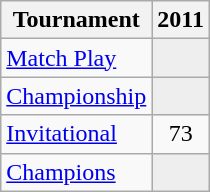<table class="wikitable" style="text-align:center;">
<tr>
<th>Tournament</th>
<th>2011</th>
</tr>
<tr>
<td align="left"><a href='#'>Match Play</a></td>
<td style="background:#eeeeee;"></td>
</tr>
<tr>
<td align="left"><a href='#'>Championship</a></td>
<td style="background:#eeeeee;"></td>
</tr>
<tr>
<td align="left"><a href='#'>Invitational</a></td>
<td>73</td>
</tr>
<tr>
<td align="left"><a href='#'>Champions</a></td>
<td style="background:#eeeeee;"></td>
</tr>
</table>
